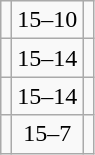<table class="wikitable">
<tr>
<td><strong></strong></td>
<td align=center>15–10</td>
<td></td>
</tr>
<tr>
<td><strong></strong></td>
<td align=center>15–14</td>
<td></td>
</tr>
<tr>
<td><strong></strong></td>
<td align=center>15–14</td>
<td></td>
</tr>
<tr>
<td><strong></strong></td>
<td align=center>15–7</td>
<td></td>
</tr>
</table>
